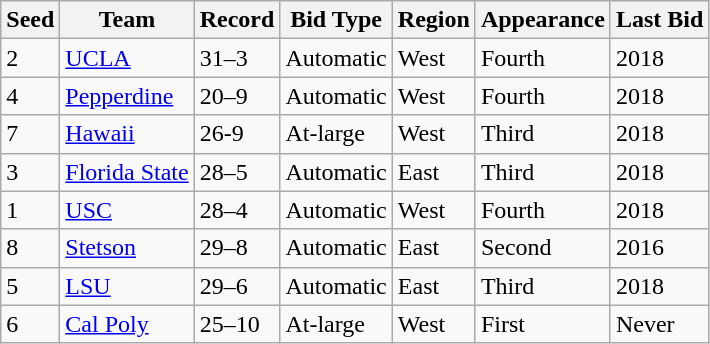<table class="wikitable sortable">
<tr>
<th>Seed</th>
<th>Team</th>
<th>Record</th>
<th>Bid Type</th>
<th>Region</th>
<th>Appearance</th>
<th>Last Bid</th>
</tr>
<tr>
<td>2</td>
<td><a href='#'>UCLA</a></td>
<td>31–3</td>
<td>Automatic</td>
<td>West</td>
<td>Fourth</td>
<td>2018</td>
</tr>
<tr>
<td>4</td>
<td><a href='#'>Pepperdine</a></td>
<td>20–9</td>
<td>Automatic</td>
<td>West</td>
<td>Fourth</td>
<td>2018</td>
</tr>
<tr>
<td>7</td>
<td><a href='#'>Hawaii</a></td>
<td>26-9</td>
<td>At-large</td>
<td>West</td>
<td>Third</td>
<td>2018</td>
</tr>
<tr>
<td>3</td>
<td><a href='#'>Florida State</a></td>
<td>28–5</td>
<td>Automatic</td>
<td>East</td>
<td>Third</td>
<td>2018</td>
</tr>
<tr>
<td>1</td>
<td><a href='#'>USC</a></td>
<td>28–4</td>
<td>Automatic</td>
<td>West</td>
<td>Fourth</td>
<td>2018</td>
</tr>
<tr>
<td>8</td>
<td><a href='#'>Stetson</a></td>
<td>29–8</td>
<td>Automatic</td>
<td>East</td>
<td>Second</td>
<td>2016</td>
</tr>
<tr>
<td>5</td>
<td><a href='#'>LSU</a></td>
<td>29–6</td>
<td>Automatic</td>
<td>East</td>
<td>Third</td>
<td>2018</td>
</tr>
<tr>
<td>6</td>
<td><a href='#'>Cal Poly</a></td>
<td>25–10</td>
<td>At-large</td>
<td>West</td>
<td>First</td>
<td>Never</td>
</tr>
</table>
